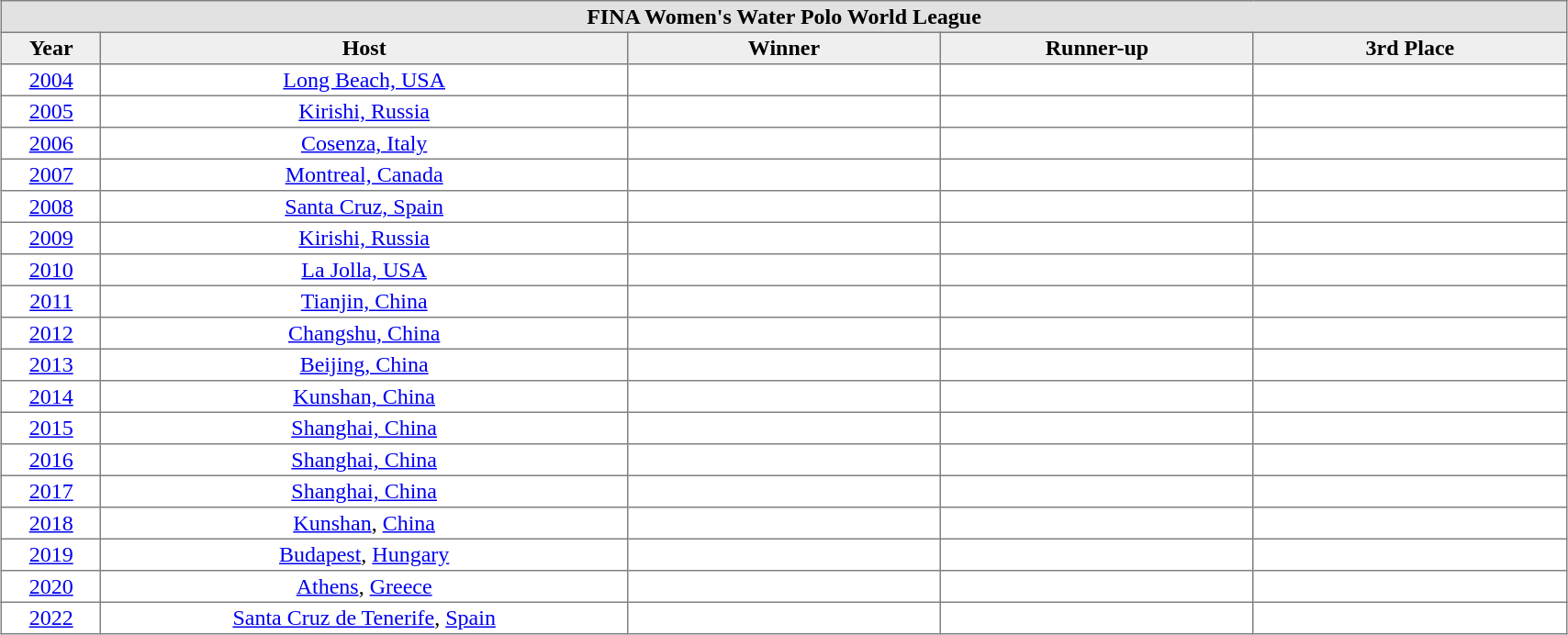<table class="toccolours" border="1" cellpadding="2" style="border-collapse: collapse; text-align: center; width: 90%; margin: 0 auto;">
<tr style= "background: #e2e2e2;">
<th colspan=5 width=100%>FINA Women's Water Polo World League</th>
</tr>
<tr style="background: #efefef;">
<th>Year</th>
<th>Host</th>
<th width=20%>Winner</th>
<th width=20%>Runner-up</th>
<th width=20%>3rd Place</th>
</tr>
<tr>
<td><a href='#'>2004</a></td>
<td><a href='#'>Long Beach, USA</a></td>
<td><strong></strong></td>
<td></td>
<td></td>
</tr>
<tr>
<td><a href='#'>2005</a></td>
<td><a href='#'>Kirishi, Russia</a></td>
<td><strong></strong></td>
<td></td>
<td></td>
</tr>
<tr>
<td><a href='#'>2006</a></td>
<td><a href='#'>Cosenza, Italy</a></td>
<td><strong></strong></td>
<td></td>
<td></td>
</tr>
<tr>
<td><a href='#'>2007</a></td>
<td><a href='#'>Montreal, Canada</a></td>
<td><strong></strong></td>
<td></td>
<td></td>
</tr>
<tr>
<td><a href='#'>2008</a></td>
<td><a href='#'>Santa Cruz, Spain</a></td>
<td><strong></strong></td>
<td></td>
<td></td>
</tr>
<tr>
<td><a href='#'>2009</a></td>
<td><a href='#'>Kirishi, Russia</a></td>
<td><strong></strong></td>
<td></td>
<td></td>
</tr>
<tr>
<td><a href='#'>2010</a></td>
<td><a href='#'>La Jolla, USA</a></td>
<td><strong></strong></td>
<td></td>
<td></td>
</tr>
<tr>
<td><a href='#'>2011</a></td>
<td><a href='#'>Tianjin, China</a></td>
<td><strong></strong></td>
<td></td>
<td></td>
</tr>
<tr>
<td><a href='#'>2012</a></td>
<td><a href='#'>Changshu, China</a></td>
<td><strong></strong></td>
<td></td>
<td></td>
</tr>
<tr>
<td><a href='#'>2013</a></td>
<td><a href='#'>Beijing, China</a></td>
<td><strong></strong></td>
<td></td>
<td></td>
</tr>
<tr>
<td><a href='#'>2014</a></td>
<td><a href='#'>Kunshan, China</a></td>
<td><strong></strong></td>
<td></td>
<td></td>
</tr>
<tr>
<td><a href='#'>2015</a></td>
<td><a href='#'>Shanghai, China</a></td>
<td><strong></strong></td>
<td></td>
<td></td>
</tr>
<tr>
<td><a href='#'>2016</a></td>
<td><a href='#'>Shanghai, China</a></td>
<td><strong></strong></td>
<td></td>
<td></td>
</tr>
<tr>
<td><a href='#'>2017</a></td>
<td><a href='#'>Shanghai, China</a></td>
<td><strong></strong></td>
<td></td>
<td></td>
</tr>
<tr>
<td><a href='#'>2018</a></td>
<td><a href='#'>Kunshan</a>, <a href='#'>China</a></td>
<td><strong></strong></td>
<td></td>
<td></td>
</tr>
<tr>
<td><a href='#'>2019</a></td>
<td><a href='#'>Budapest</a>, <a href='#'>Hungary</a></td>
<td><strong></strong></td>
<td></td>
<td></td>
</tr>
<tr>
<td><a href='#'>2020</a></td>
<td><a href='#'>Athens</a>, <a href='#'>Greece</a></td>
<td><strong></strong></td>
<td></td>
<td></td>
</tr>
<tr>
<td><a href='#'>2022</a></td>
<td><a href='#'>Santa Cruz de Tenerife</a>, <a href='#'>Spain</a></td>
<td><strong></strong></td>
<td></td>
<td></td>
</tr>
</table>
